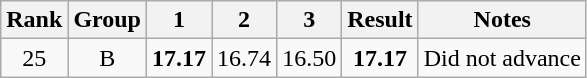<table class="wikitable" style="text-align:center;">
<tr>
<th>Rank</th>
<th>Group</th>
<th>1</th>
<th>2</th>
<th>3</th>
<th>Result</th>
<th>Notes</th>
</tr>
<tr>
<td>25</td>
<td>B</td>
<td><strong>17.17</strong></td>
<td>16.74</td>
<td>16.50</td>
<td><strong>17.17</strong></td>
<td>Did not advance</td>
</tr>
</table>
